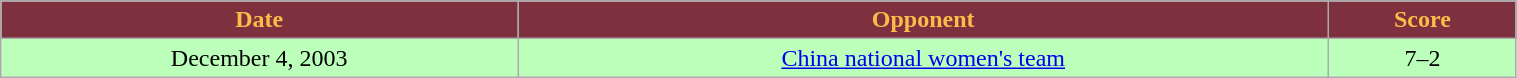<table class="wikitable" width="80%">
<tr align="center"  style="background:#7D303E;color:#FDBC4A;">
<td><strong>Date</strong></td>
<td><strong>Opponent</strong></td>
<td><strong>Score</strong></td>
</tr>
<tr align="center" bgcolor="bbffbb">
<td>December 4, 2003</td>
<td><a href='#'>China national women's team</a></td>
<td>7–2</td>
</tr>
</table>
